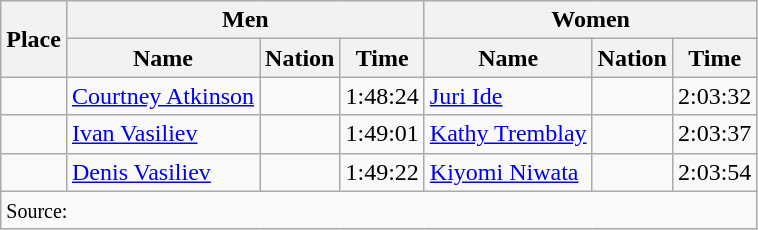<table class="wikitable">
<tr>
<th rowspan="2">Place</th>
<th colspan="3">Men</th>
<th colspan="3">Women</th>
</tr>
<tr>
<th>Name</th>
<th>Nation</th>
<th>Time</th>
<th>Name</th>
<th>Nation</th>
<th>Time</th>
</tr>
<tr>
<td align="center"></td>
<td><a href='#'>Courtney Atkinson</a></td>
<td></td>
<td>1:48:24</td>
<td><a href='#'>Juri Ide</a></td>
<td></td>
<td>2:03:32</td>
</tr>
<tr>
<td align="center"></td>
<td><a href='#'>Ivan Vasiliev</a></td>
<td></td>
<td>1:49:01</td>
<td><a href='#'>Kathy Tremblay</a></td>
<td></td>
<td>2:03:37</td>
</tr>
<tr>
<td align="center"></td>
<td><a href='#'>Denis Vasiliev</a></td>
<td></td>
<td>1:49:22</td>
<td><a href='#'>Kiyomi Niwata</a></td>
<td></td>
<td>2:03:54</td>
</tr>
<tr>
<td colspan="7"><small>Source:</small></td>
</tr>
</table>
